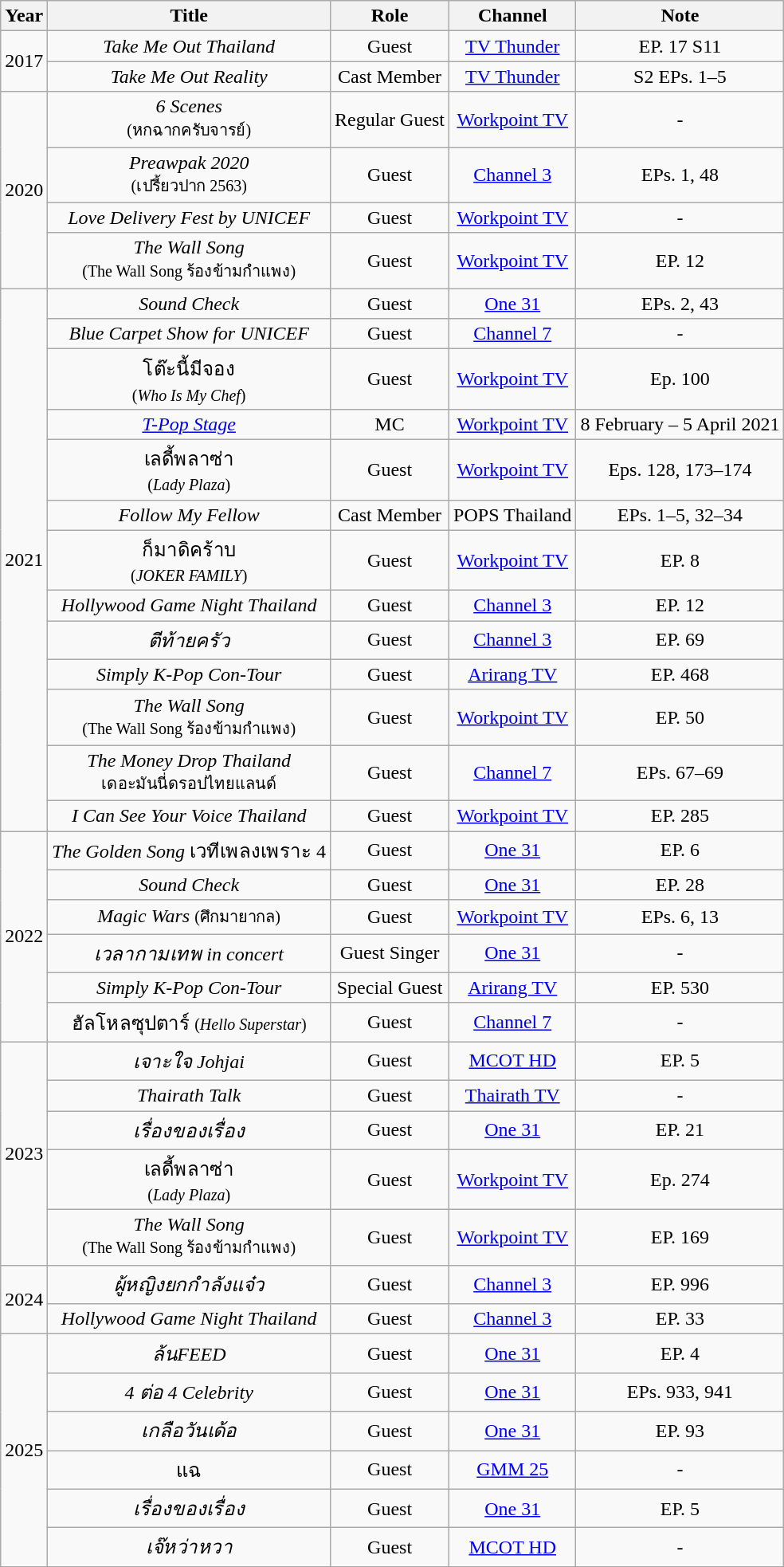<table class="wikitable plainrowheaders" style="text-align:center;" border="1">
<tr>
<th>Year</th>
<th>Title</th>
<th>Role</th>
<th>Channel</th>
<th>Note</th>
</tr>
<tr>
<td rowspan = "2">2017</td>
<td><em>Take Me Out Thailand</em></td>
<td>Guest</td>
<td><a href='#'>TV Thunder</a></td>
<td>EP. 17 S11</td>
</tr>
<tr>
<td><em>Take Me Out Reality</em></td>
<td>Cast Member</td>
<td><a href='#'>TV Thunder</a></td>
<td>S2 EPs. 1–5</td>
</tr>
<tr>
<td rowspan="4">2020</td>
<td><em>6 Scenes</em><br><small> (หกฉากครับจารย์)</small></td>
<td>Regular Guest</td>
<td><a href='#'>Workpoint TV</a></td>
<td>-</td>
</tr>
<tr>
<td><em>Preawpak 2020</em><br><small>(เปรี้ยวปาก 2563)</small></td>
<td>Guest</td>
<td><a href='#'>Channel 3</a></td>
<td>EPs. 1, 48</td>
</tr>
<tr>
<td><em>Love Delivery Fest by UNICEF</em></td>
<td>Guest</td>
<td><a href='#'>Workpoint TV</a></td>
<td>-</td>
</tr>
<tr>
<td><em>The Wall Song</em><br><small>(The Wall Song ร้องข้ามกำแพง)</small></td>
<td>Guest</td>
<td><a href='#'>Workpoint TV</a></td>
<td>EP. 12</td>
</tr>
<tr>
<td rowspan="13">2021</td>
<td><em>Sound Check</em></td>
<td>Guest</td>
<td><a href='#'>One 31</a></td>
<td>EPs. 2, 43</td>
</tr>
<tr>
<td><em>Blue Carpet Show for UNICEF</em></td>
<td>Guest</td>
<td><a href='#'>Channel 7</a></td>
<td>-</td>
</tr>
<tr>
<td>โต๊ะนี้มีจอง<br><small> (<em>Who Is My Chef</em>)</small></td>
<td>Guest</td>
<td><a href='#'>Workpoint TV</a></td>
<td>Ep. 100</td>
</tr>
<tr>
<td><em><a href='#'>T-Pop Stage</a></em></td>
<td>MC</td>
<td><a href='#'>Workpoint TV</a></td>
<td>8 February – 5 April 2021</td>
</tr>
<tr>
<td>เลดี้พลาซ่า<br><small> (<em>Lady Plaza</em>)</small></td>
<td>Guest</td>
<td><a href='#'>Workpoint TV</a></td>
<td>Eps. 128, 173–174</td>
</tr>
<tr>
<td><em>Follow My Fellow</em></td>
<td>Cast Member</td>
<td>POPS Thailand</td>
<td>EPs. 1–5, 32–34</td>
</tr>
<tr>
<td>ก็มาดิคร้าบ<br><small> (<em>JOKER FAMILY</em>)</small></td>
<td>Guest</td>
<td><a href='#'>Workpoint TV</a></td>
<td>EP. 8</td>
</tr>
<tr>
<td><em>Hollywood Game Night Thailand</em></td>
<td>Guest</td>
<td><a href='#'>Channel 3</a></td>
<td>EP. 12</td>
</tr>
<tr>
<td><em>ตีท้ายครัว</em></td>
<td>Guest</td>
<td><a href='#'>Channel 3</a></td>
<td>EP. 69</td>
</tr>
<tr>
<td><em>Simply K-Pop Con-Tour</em></td>
<td>Guest</td>
<td><a href='#'>Arirang TV</a></td>
<td>EP. 468</td>
</tr>
<tr>
<td><em>The Wall Song</em><br><small>(The Wall Song ร้องข้ามกำแพง)</small></td>
<td>Guest</td>
<td><a href='#'>Workpoint TV</a></td>
<td>EP. 50</td>
</tr>
<tr>
<td><em>The Money Drop Thailand</em><br><small> เดอะมันนี่ดรอปไทยแลนด์</small></td>
<td>Guest</td>
<td><a href='#'>Channel 7</a></td>
<td>EPs. 67–69</td>
</tr>
<tr>
<td><em>I Can See Your Voice Thailand</em></td>
<td>Guest</td>
<td><a href='#'>Workpoint TV</a></td>
<td>EP. 285</td>
</tr>
<tr>
<td rowspan="6">2022</td>
<td><em>The Golden Song</em> เวทีเพลงเพราะ 4</td>
<td>Guest</td>
<td><a href='#'>One 31</a></td>
<td>EP. 6</td>
</tr>
<tr>
<td><em>Sound Check</em></td>
<td>Guest</td>
<td><a href='#'>One 31</a></td>
<td>EP. 28</td>
</tr>
<tr>
<td><em>Magic Wars</em> <small>(ศึกมายากล)</small></td>
<td>Guest</td>
<td><a href='#'>Workpoint TV</a></td>
<td>EPs. 6, 13</td>
</tr>
<tr>
<td><em>เวลากามเทพ in concert</em></td>
<td>Guest Singer</td>
<td><a href='#'>One 31</a></td>
<td>-</td>
</tr>
<tr>
<td><em>Simply K-Pop Con-Tour</em></td>
<td>Special Guest</td>
<td><a href='#'>Arirang TV</a></td>
<td>EP. 530</td>
</tr>
<tr>
<td>ฮัลโหลซุปตาร์ <small>(<em>Hello Superstar</em>)</small></td>
<td>Guest</td>
<td><a href='#'>Channel 7</a></td>
<td>-</td>
</tr>
<tr>
<td rowspan="5">2023</td>
<td><em>เจาะใจ Johjai</em></td>
<td>Guest</td>
<td><a href='#'>MCOT HD</a></td>
<td>EP. 5</td>
</tr>
<tr>
<td><em>Thairath Talk</em></td>
<td>Guest</td>
<td><a href='#'>Thairath TV</a></td>
<td>-</td>
</tr>
<tr>
<td><em>เรื่องของเรื่อง</em></td>
<td>Guest</td>
<td><a href='#'>One 31</a></td>
<td>EP. 21</td>
</tr>
<tr>
<td>เลดี้พลาซ่า<br><small> (<em>Lady Plaza</em>)</small></td>
<td>Guest</td>
<td><a href='#'>Workpoint TV</a></td>
<td>Ep. 274</td>
</tr>
<tr>
<td><em>The Wall Song</em><br><small>(The Wall Song ร้องข้ามกำแพง)</small></td>
<td>Guest</td>
<td><a href='#'>Workpoint TV</a></td>
<td>EP. 169</td>
</tr>
<tr>
<td rowspan="2">2024</td>
<td><em>ผู้หญิงยกกำลังแจ๋ว</em></td>
<td>Guest</td>
<td><a href='#'>Channel 3</a></td>
<td>EP. 996</td>
</tr>
<tr>
<td><em>Hollywood Game Night Thailand</em></td>
<td>Guest</td>
<td><a href='#'>Channel 3</a></td>
<td>EP. 33</td>
</tr>
<tr>
<td rowspan="6">2025</td>
<td><em>ล้นFEED</em></td>
<td>Guest</td>
<td><a href='#'>One 31</a></td>
<td>EP. 4</td>
</tr>
<tr>
<td><em>4 ต่อ 4 Celebrity</em></td>
<td>Guest</td>
<td><a href='#'>One 31</a></td>
<td>EPs. 933, 941</td>
</tr>
<tr>
<td><em>เกลือวันเด้อ</em></td>
<td>Guest</td>
<td><a href='#'>One 31</a></td>
<td>EP. 93</td>
</tr>
<tr>
<td>แฉ</td>
<td>Guest</td>
<td><a href='#'>GMM 25</a></td>
<td>-</td>
</tr>
<tr>
<td><em>เรื่องของเรื่อง</em></td>
<td>Guest</td>
<td><a href='#'>One 31</a></td>
<td>EP. 5</td>
</tr>
<tr>
<td><em>เจ๊หว่าหวา</em></td>
<td>Guest</td>
<td><a href='#'>MCOT HD</a></td>
<td>-</td>
</tr>
<tr>
</tr>
</table>
